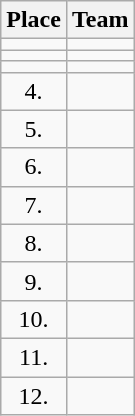<table class="wikitable" style="text-align: center;">
<tr>
<th>Place</th>
<th>Team</th>
</tr>
<tr>
<td></td>
<td style="text-align:left;"></td>
</tr>
<tr>
<td></td>
<td style="text-align:left;"></td>
</tr>
<tr>
<td></td>
<td style="text-align:left;"></td>
</tr>
<tr>
<td>4.</td>
<td style="text-align:left;"></td>
</tr>
<tr>
<td>5.</td>
<td style="text-align:left;"></td>
</tr>
<tr>
<td>6.</td>
<td style="text-align:left;"></td>
</tr>
<tr>
<td>7.</td>
<td style="text-align:left;"></td>
</tr>
<tr>
<td>8.</td>
<td style="text-align:left;"></td>
</tr>
<tr>
<td>9.</td>
<td style="text-align:left;"></td>
</tr>
<tr>
<td>10.</td>
<td style="text-align:left;"></td>
</tr>
<tr>
<td>11.</td>
<td style="text-align:left;"></td>
</tr>
<tr>
<td>12.</td>
<td style="text-align:left;"></td>
</tr>
</table>
